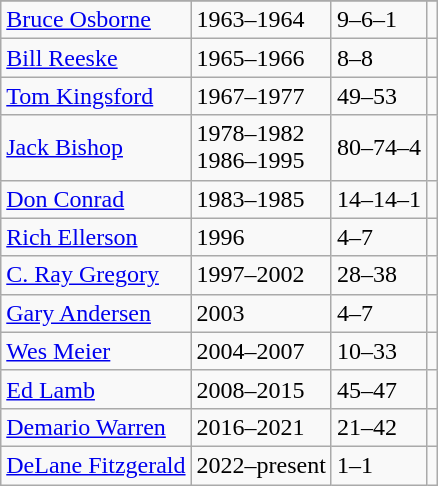<table class="wikitable">
<tr>
</tr>
<tr>
<td><a href='#'>Bruce Osborne</a></td>
<td>1963–1964</td>
<td>9–6–1</td>
<td></td>
</tr>
<tr>
<td><a href='#'>Bill Reeske</a></td>
<td>1965–1966</td>
<td>8–8</td>
<td></td>
</tr>
<tr>
<td><a href='#'>Tom Kingsford</a></td>
<td>1967–1977</td>
<td>49–53</td>
<td></td>
</tr>
<tr>
<td><a href='#'>Jack Bishop</a></td>
<td>1978–1982<br>1986–1995</td>
<td>80–74–4</td>
<td></td>
</tr>
<tr>
<td><a href='#'>Don Conrad</a></td>
<td>1983–1985</td>
<td>14–14–1</td>
<td></td>
</tr>
<tr>
<td><a href='#'>Rich Ellerson</a></td>
<td>1996</td>
<td>4–7</td>
<td></td>
</tr>
<tr>
<td><a href='#'>C. Ray Gregory</a></td>
<td>1997–2002</td>
<td>28–38</td>
<td></td>
</tr>
<tr>
<td><a href='#'>Gary Andersen</a></td>
<td>2003</td>
<td>4–7</td>
<td></td>
</tr>
<tr>
<td><a href='#'>Wes Meier</a></td>
<td>2004–2007</td>
<td>10–33</td>
<td></td>
</tr>
<tr>
<td><a href='#'>Ed Lamb</a></td>
<td>2008–2015</td>
<td>45–47</td>
<td></td>
</tr>
<tr>
<td><a href='#'>Demario Warren</a></td>
<td>2016–2021</td>
<td>21–42</td>
<td></td>
</tr>
<tr>
<td><a href='#'>DeLane Fitzgerald</a></td>
<td>2022–present</td>
<td>1–1</td>
<td></td>
</tr>
</table>
